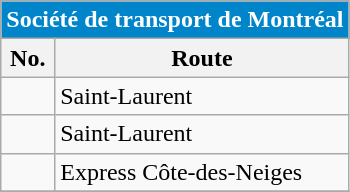<table align=center class="wikitable">
<tr>
<th style="background: #0085CA; font-size:100%; color:#FFFFFF;"colspan="4">Société de transport de Montréal</th>
</tr>
<tr>
<th>No.</th>
<th>Route</th>
</tr>
<tr>
<td {{Avoid wrap> </td>
<td>Saint-Laurent</td>
</tr>
<tr>
<td {{Avoid wrap> </td>
<td>Saint-Laurent</td>
</tr>
<tr>
<td></td>
<td>Express Côte-des-Neiges</td>
</tr>
<tr>
</tr>
</table>
